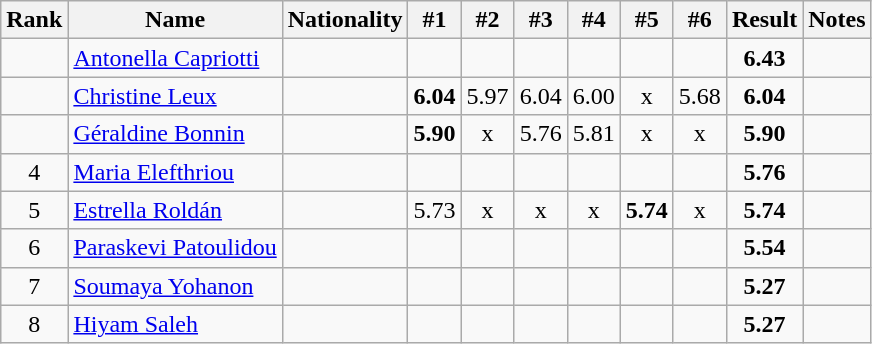<table class="wikitable sortable" style="text-align:center">
<tr>
<th>Rank</th>
<th>Name</th>
<th>Nationality</th>
<th>#1</th>
<th>#2</th>
<th>#3</th>
<th>#4</th>
<th>#5</th>
<th>#6</th>
<th>Result</th>
<th>Notes</th>
</tr>
<tr>
<td></td>
<td align=left><a href='#'>Antonella Capriotti</a></td>
<td align=left></td>
<td></td>
<td></td>
<td></td>
<td></td>
<td></td>
<td></td>
<td><strong>6.43</strong></td>
<td></td>
</tr>
<tr>
<td></td>
<td align=left><a href='#'>Christine Leux</a></td>
<td align=left></td>
<td><strong>6.04</strong></td>
<td>5.97</td>
<td>6.04</td>
<td>6.00</td>
<td>x</td>
<td>5.68</td>
<td><strong>6.04</strong></td>
<td></td>
</tr>
<tr>
<td></td>
<td align=left><a href='#'>Géraldine Bonnin</a></td>
<td align=left></td>
<td><strong>5.90</strong></td>
<td>x</td>
<td>5.76</td>
<td>5.81</td>
<td>x</td>
<td>x</td>
<td><strong>5.90</strong></td>
<td></td>
</tr>
<tr>
<td>4</td>
<td align=left><a href='#'>Maria Elefthriou</a></td>
<td align=left></td>
<td></td>
<td></td>
<td></td>
<td></td>
<td></td>
<td></td>
<td><strong>5.76</strong></td>
<td></td>
</tr>
<tr>
<td>5</td>
<td align=left><a href='#'>Estrella Roldán</a></td>
<td align=left></td>
<td>5.73</td>
<td>x</td>
<td>x</td>
<td>x</td>
<td><strong>5.74</strong></td>
<td>x</td>
<td><strong>5.74</strong></td>
<td></td>
</tr>
<tr>
<td>6</td>
<td align=left><a href='#'>Paraskevi Patoulidou</a></td>
<td align=left></td>
<td></td>
<td></td>
<td></td>
<td></td>
<td></td>
<td></td>
<td><strong>5.54</strong></td>
<td></td>
</tr>
<tr>
<td>7</td>
<td align=left><a href='#'>Soumaya Yohanon</a></td>
<td align=left></td>
<td></td>
<td></td>
<td></td>
<td></td>
<td></td>
<td></td>
<td><strong>5.27</strong></td>
<td></td>
</tr>
<tr>
<td>8</td>
<td align=left><a href='#'>Hiyam Saleh</a></td>
<td align=left></td>
<td></td>
<td></td>
<td></td>
<td></td>
<td></td>
<td></td>
<td><strong>5.27</strong></td>
<td></td>
</tr>
</table>
